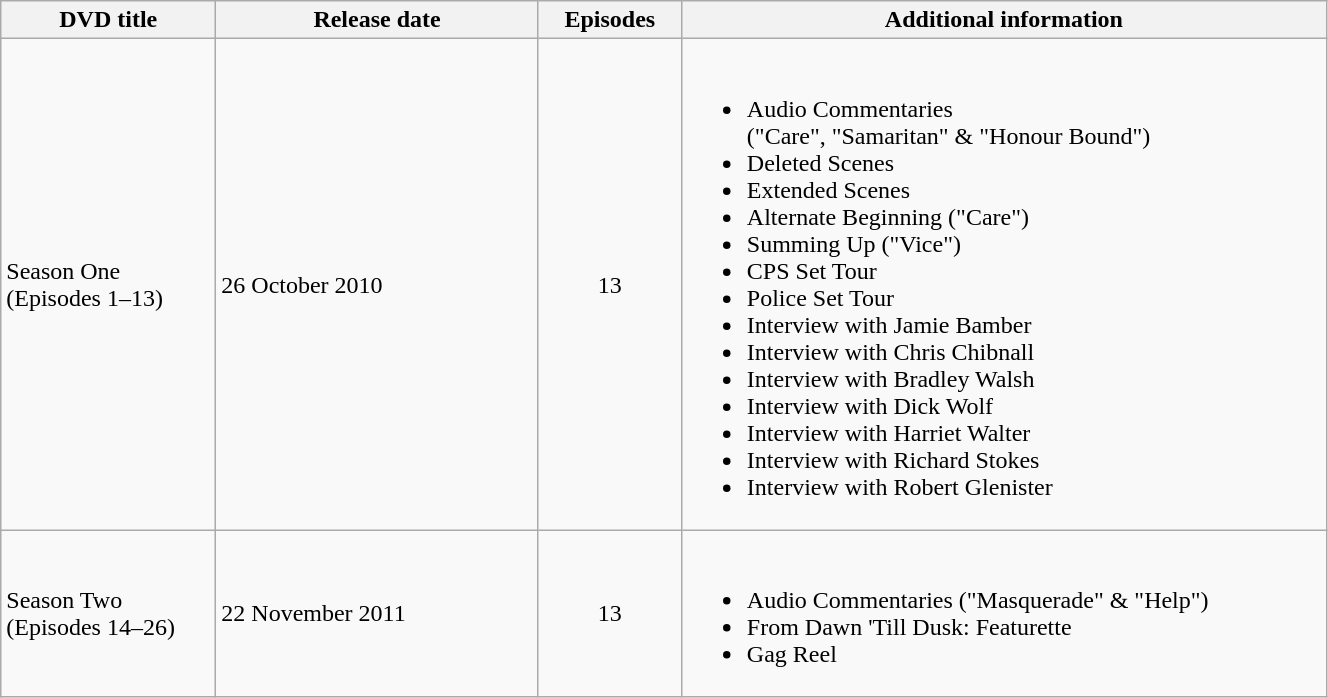<table class="wikitable" style="width:70%;">
<tr>
<th width=10%>DVD title</th>
<th width=15%>Release date</th>
<th width=5%>Episodes</th>
<th width=30%>Additional information</th>
</tr>
<tr>
<td>Season One<br>(Episodes 1–13)</td>
<td>26 October 2010</td>
<td style="text-align:center;">13</td>
<td><br><ul><li>Audio Commentaries <br>("Care", "Samaritan" & "Honour Bound")</li><li>Deleted Scenes</li><li>Extended Scenes</li><li>Alternate Beginning ("Care")</li><li>Summing Up ("Vice")</li><li>CPS Set Tour</li><li>Police Set Tour</li><li>Interview with Jamie Bamber</li><li>Interview with Chris Chibnall</li><li>Interview with Bradley Walsh</li><li>Interview with Dick Wolf</li><li>Interview with Harriet Walter</li><li>Interview with Richard Stokes</li><li>Interview with Robert Glenister</li></ul></td>
</tr>
<tr>
<td>Season Two<br>(Episodes 14–26)</td>
<td>22 November 2011</td>
<td style="text-align:center;">13</td>
<td><br><ul><li>Audio Commentaries ("Masquerade" & "Help")</li><li>From Dawn 'Till Dusk: Featurette</li><li>Gag Reel</li></ul></td>
</tr>
</table>
